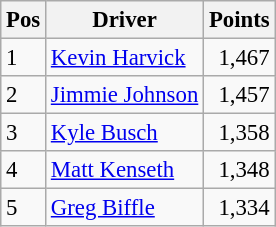<table class="wikitable" style="font-size: 95%;">
<tr>
<th>Pos</th>
<th>Driver</th>
<th>Points</th>
</tr>
<tr>
<td>1</td>
<td><a href='#'>Kevin Harvick</a></td>
<td style="text-align:right;">1,467</td>
</tr>
<tr>
<td>2</td>
<td><a href='#'>Jimmie Johnson</a></td>
<td style="text-align:right;">1,457</td>
</tr>
<tr>
<td>3</td>
<td><a href='#'>Kyle Busch</a></td>
<td style="text-align:right;">1,358</td>
</tr>
<tr>
<td>4</td>
<td><a href='#'>Matt Kenseth</a></td>
<td style="text-align:right;">1,348</td>
</tr>
<tr>
<td>5</td>
<td><a href='#'>Greg Biffle</a></td>
<td style="text-align:right;">1,334</td>
</tr>
</table>
